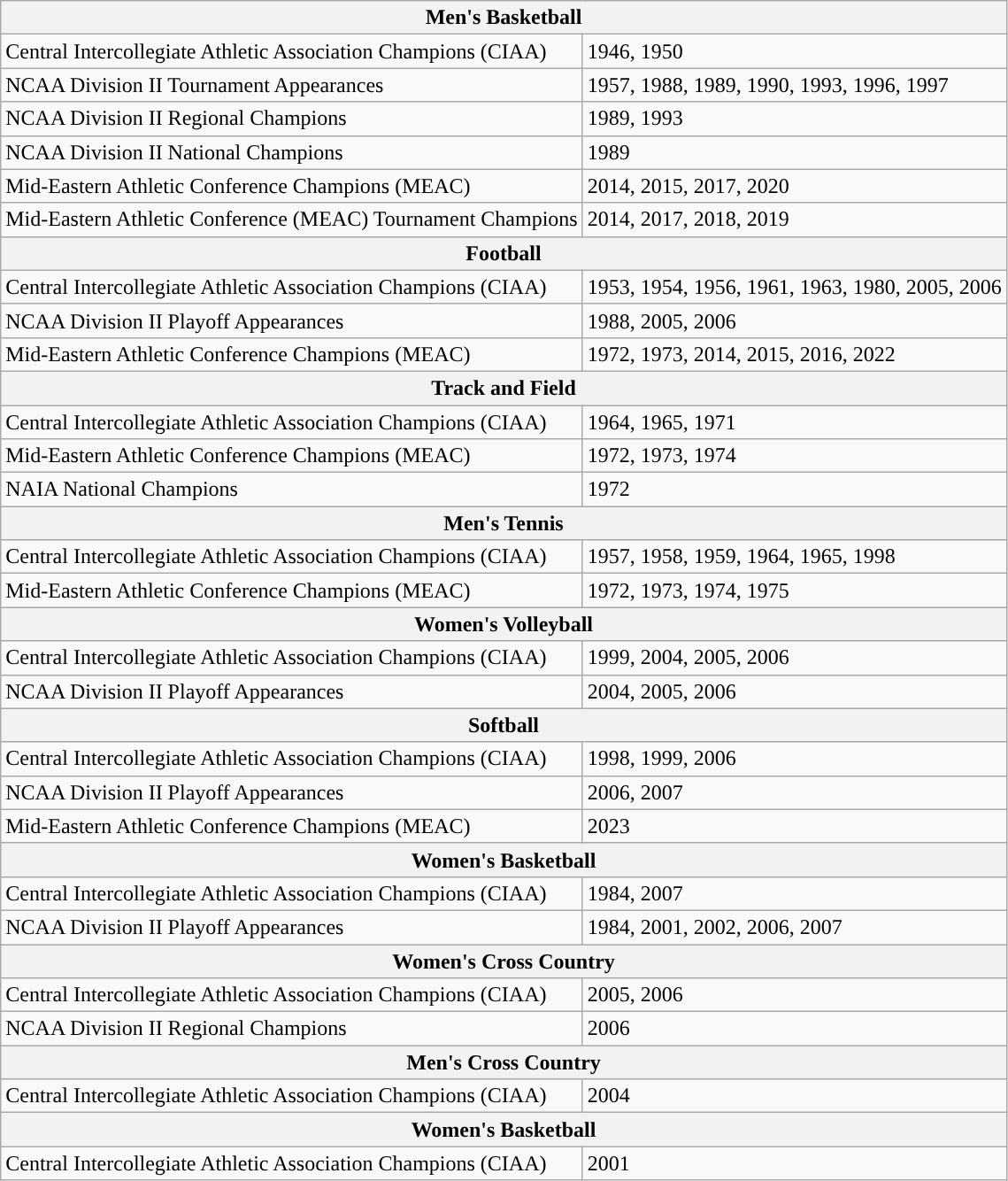<table class="wikitable" style= "font-size: %">
<tr>
<th colspan="2">Men's Basketball</th>
</tr>
<tr>
<td>Central Intercollegiate Athletic Association Champions (CIAA)</td>
<td>1946, 1950</td>
</tr>
<tr>
<td>NCAA Division II Tournament Appearances</td>
<td>1957, 1988, 1989, 1990, 1993, 1996, 1997</td>
</tr>
<tr>
<td>NCAA Division II Regional Champions</td>
<td>1989, 1993</td>
</tr>
<tr>
<td>NCAA Division II National Champions</td>
<td>1989</td>
</tr>
<tr>
<td>Mid-Eastern Athletic Conference Champions (MEAC)</td>
<td>2014, 2015, 2017, 2020</td>
</tr>
<tr>
<td>Mid-Eastern Athletic Conference (MEAC) Tournament Champions</td>
<td>2014, 2017, 2018, 2019</td>
</tr>
<tr>
<th colspan="2">Football</th>
</tr>
<tr>
<td>Central Intercollegiate Athletic Association Champions (CIAA)</td>
<td>1953, 1954, 1956, 1961, 1963, 1980, 2005, 2006</td>
</tr>
<tr>
<td>NCAA Division II Playoff Appearances</td>
<td>1988, 2005, 2006</td>
</tr>
<tr>
<td>Mid-Eastern Athletic Conference Champions (MEAC)</td>
<td>1972, 1973, 2014, 2015, 2016, 2022</td>
</tr>
<tr>
<th colspan="2">Track and Field</th>
</tr>
<tr>
<td>Central Intercollegiate Athletic Association Champions (CIAA)</td>
<td>1964, 1965, 1971</td>
</tr>
<tr>
<td>Mid-Eastern Athletic Conference Champions (MEAC)</td>
<td>1972, 1973, 1974</td>
</tr>
<tr>
<td>NAIA National Champions</td>
<td>1972</td>
</tr>
<tr>
<th colspan="2">Men's Tennis</th>
</tr>
<tr>
<td>Central Intercollegiate Athletic Association Champions (CIAA)</td>
<td>1957, 1958, 1959, 1964, 1965, 1998</td>
</tr>
<tr>
<td>Mid-Eastern Athletic Conference Champions (MEAC)</td>
<td>1972, 1973, 1974, 1975</td>
</tr>
<tr>
<th colspan="2">Women's Volleyball</th>
</tr>
<tr>
<td>Central Intercollegiate Athletic Association Champions (CIAA)</td>
<td>1999, 2004, 2005, 2006</td>
</tr>
<tr>
<td>NCAA Division II Playoff Appearances</td>
<td>2004, 2005, 2006</td>
</tr>
<tr>
<th colspan="2">Softball</th>
</tr>
<tr>
<td>Central Intercollegiate Athletic Association Champions (CIAA)</td>
<td>1998, 1999, 2006</td>
</tr>
<tr>
<td>NCAA Division II Playoff Appearances</td>
<td>2006, 2007</td>
</tr>
<tr>
<td>Mid-Eastern Athletic Conference Champions (MEAC)</td>
<td>2023</td>
</tr>
<tr>
<th colspan="2">Women's Basketball</th>
</tr>
<tr>
<td>Central Intercollegiate Athletic Association Champions (CIAA)</td>
<td>1984, 2007</td>
</tr>
<tr>
<td>NCAA Division II Playoff Appearances</td>
<td>1984, 2001, 2002, 2006, 2007</td>
</tr>
<tr>
<th colspan="2">Women's Cross Country</th>
</tr>
<tr>
<td>Central Intercollegiate Athletic Association Champions (CIAA)</td>
<td>2005, 2006</td>
</tr>
<tr>
<td>NCAA Division II Regional Champions</td>
<td>2006</td>
</tr>
<tr>
<th colspan="2">Men's Cross Country</th>
</tr>
<tr>
<td>Central Intercollegiate Athletic Association Champions (CIAA)</td>
<td>2004</td>
</tr>
<tr>
<th colspan="2">Women's Basketball</th>
</tr>
<tr>
<td>Central Intercollegiate Athletic Association Champions (CIAA)</td>
<td>2001</td>
</tr>
</table>
